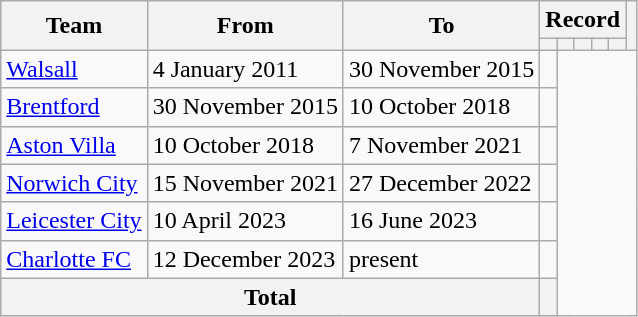<table class=wikitable style="text-align: center">
<tr>
<th rowspan="2">Team</th>
<th rowspan="2">From</th>
<th rowspan="2">To</th>
<th colspan="5">Record</th>
<th rowspan="2"></th>
</tr>
<tr>
<th></th>
<th></th>
<th></th>
<th></th>
<th></th>
</tr>
<tr>
<td align=left><a href='#'>Walsall</a></td>
<td align=left>4 January 2011</td>
<td align=left>30 November 2015<br></td>
<td></td>
</tr>
<tr>
<td align=left><a href='#'>Brentford</a></td>
<td align=left>30 November 2015</td>
<td align=left>10 October 2018<br></td>
<td></td>
</tr>
<tr>
<td align=left><a href='#'>Aston Villa</a></td>
<td align=left>10 October 2018</td>
<td align=left>7 November 2021<br></td>
<td></td>
</tr>
<tr>
<td align=left><a href='#'>Norwich City</a></td>
<td align=left>15 November 2021</td>
<td align=left>27 December 2022<br></td>
<td></td>
</tr>
<tr>
<td align=left><a href='#'>Leicester City</a></td>
<td align=left>10 April 2023</td>
<td align=left>16 June 2023<br></td>
<td></td>
</tr>
<tr>
<td align=left><a href='#'>Charlotte FC</a></td>
<td align=left>12 December 2023</td>
<td align=left>present<br></td>
<td></td>
</tr>
<tr>
<th colspan="3">Total<br></th>
<th></th>
</tr>
</table>
